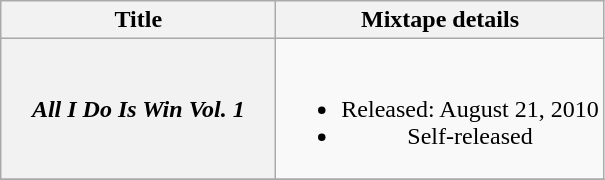<table class="wikitable plainrowheaders" style="text-align:center;">
<tr>
<th scope="col" style="width:11em;">Title</th>
<th scope="col">Mixtape details</th>
</tr>
<tr>
<th scope="row"><em>All I Do Is Win Vol. 1</em></th>
<td><br><ul><li>Released: August 21, 2010</li><li>Self-released</li></ul></td>
</tr>
<tr>
</tr>
</table>
